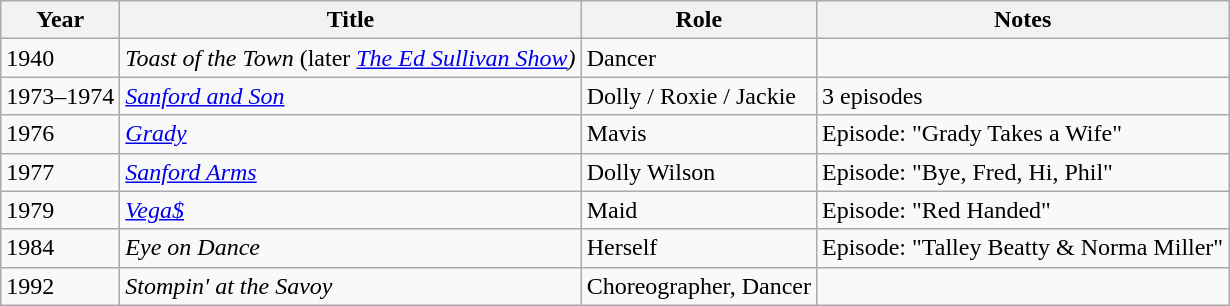<table class="wikitable">
<tr>
<th>Year</th>
<th>Title</th>
<th>Role</th>
<th>Notes</th>
</tr>
<tr>
<td>1940</td>
<td><em>Toast of the Town</em> (later <em><a href='#'>The Ed Sullivan Show</a>)</em></td>
<td>Dancer</td>
<td></td>
</tr>
<tr>
<td>1973–1974</td>
<td><em><a href='#'>Sanford and Son</a></em></td>
<td>Dolly / Roxie / Jackie</td>
<td>3 episodes</td>
</tr>
<tr>
<td>1976</td>
<td><em><a href='#'>Grady</a></em></td>
<td>Mavis</td>
<td>Episode: "Grady Takes a Wife"</td>
</tr>
<tr>
<td>1977</td>
<td><em><a href='#'>Sanford Arms</a></em></td>
<td>Dolly Wilson</td>
<td>Episode: "Bye, Fred, Hi, Phil"</td>
</tr>
<tr>
<td>1979</td>
<td><em><a href='#'>Vega$</a></em></td>
<td>Maid</td>
<td>Episode: "Red Handed"</td>
</tr>
<tr>
<td>1984</td>
<td><em>Eye on Dance</em></td>
<td>Herself</td>
<td>Episode: "Talley Beatty & Norma Miller"</td>
</tr>
<tr>
<td>1992</td>
<td><em>Stompin' at the Savoy</em></td>
<td>Choreographer, Dancer</td>
<td></td>
</tr>
</table>
